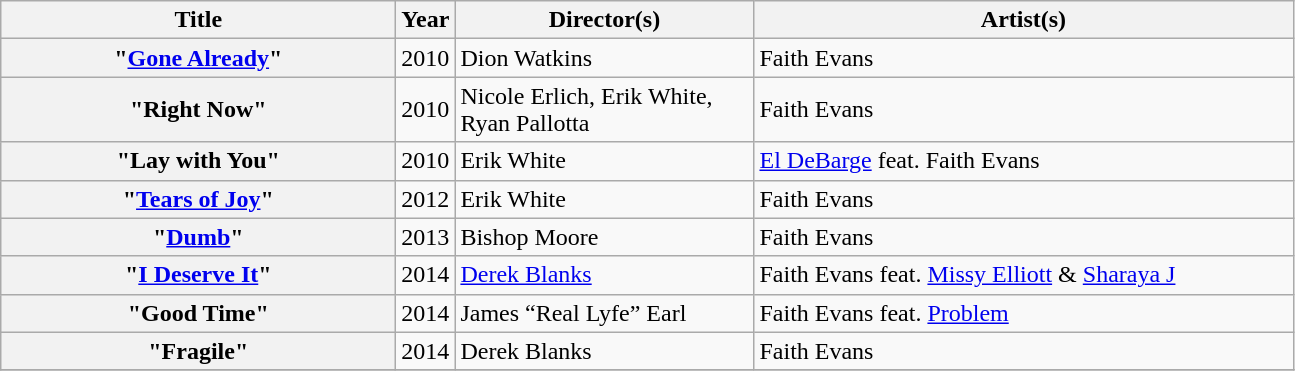<table class="wikitable plainrowheaders sortable" border="1">
<tr>
<th scope="col" style="width:16em;">Title</th>
<th scope="col">Year</th>
<th scope="col" style="width:12em;">Director(s)</th>
<th scope="col" style="width:22em;">Artist(s)</th>
</tr>
<tr>
<th scope="row">"<a href='#'>Gone Already</a>"</th>
<td style="text-align:center;">2010</td>
<td>Dion Watkins</td>
<td>Faith Evans</td>
</tr>
<tr>
<th scope="row">"Right Now"</th>
<td style="text-align:center;">2010</td>
<td>Nicole Erlich, Erik White, Ryan Pallotta</td>
<td>Faith Evans</td>
</tr>
<tr>
<th scope="row">"Lay with You"</th>
<td style="text-align:center;">2010</td>
<td>Erik White</td>
<td><a href='#'>El DeBarge</a> feat. Faith Evans</td>
</tr>
<tr>
<th scope="row">"<a href='#'>Tears of Joy</a>"</th>
<td style="text-align:center;">2012</td>
<td>Erik White</td>
<td>Faith Evans</td>
</tr>
<tr>
<th scope="row">"<a href='#'>Dumb</a>"</th>
<td style="text-align:center;">2013</td>
<td>Bishop Moore</td>
<td>Faith Evans</td>
</tr>
<tr>
<th scope="row">"<a href='#'>I Deserve It</a>"</th>
<td style="text-align:center;">2014</td>
<td><a href='#'>Derek Blanks</a></td>
<td>Faith Evans feat. <a href='#'>Missy Elliott</a> & <a href='#'>Sharaya J</a></td>
</tr>
<tr>
<th scope="row">"Good Time"</th>
<td style="text-align:center;">2014</td>
<td>James “Real Lyfe” Earl</td>
<td>Faith Evans feat. <a href='#'>Problem</a></td>
</tr>
<tr>
<th scope="row">"Fragile"</th>
<td style="text-align:center;">2014</td>
<td>Derek Blanks</td>
<td>Faith Evans</td>
</tr>
<tr>
</tr>
</table>
